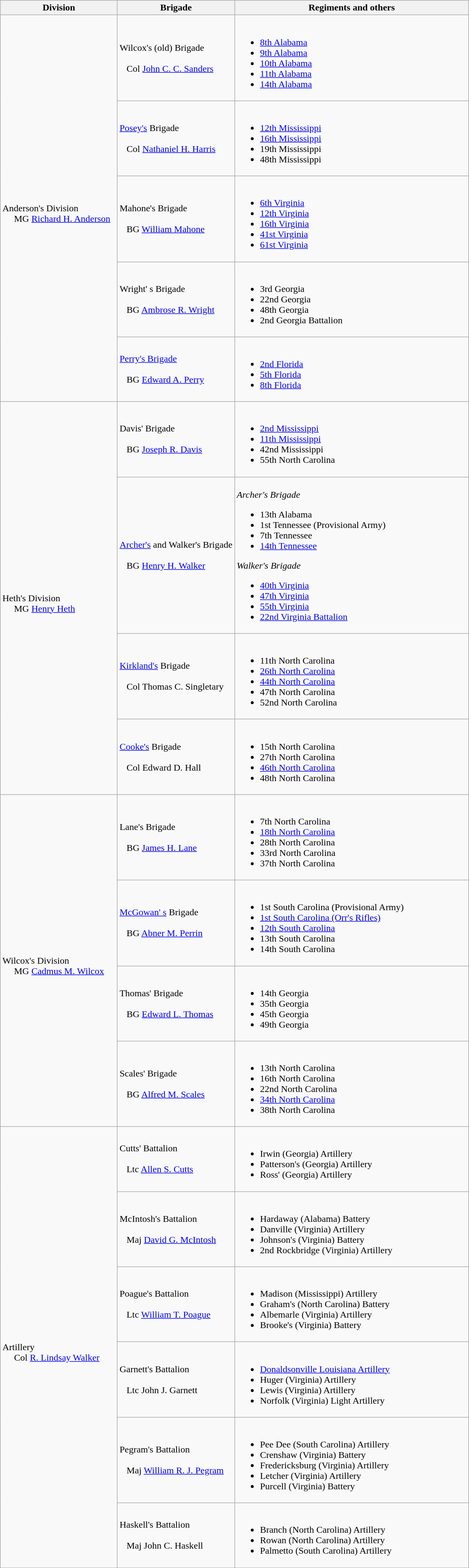<table class="wikitable">
<tr>
<th width=25%>Division</th>
<th width=25%>Brigade</th>
<th>Regiments and others</th>
</tr>
<tr>
<td rowspan=5><br>Anderson's Division
<br>    
MG <a href='#'>Richard H. Anderson</a></td>
<td>Wilcox's (old) Brigade<br><br>  
Col <a href='#'>John C. C. Sanders</a></td>
<td><br><ul><li><a href='#'>8th Alabama</a></li><li><a href='#'>9th Alabama</a></li><li><a href='#'>10th Alabama</a></li><li><a href='#'>11th Alabama</a></li><li><a href='#'>14th Alabama</a></li></ul></td>
</tr>
<tr>
<td><a href='#'>Posey's</a> Brigade<br><br>  
Col <a href='#'>Nathaniel H. Harris</a></td>
<td><br><ul><li><a href='#'>12th Mississippi</a></li><li><a href='#'>16th Mississippi</a></li><li>19th Mississippi</li><li>48th Mississippi</li></ul></td>
</tr>
<tr>
<td>Mahone's Brigade<br><br>  
BG <a href='#'>William Mahone</a></td>
<td><br><ul><li><a href='#'>6th Virginia</a></li><li><a href='#'>12th Virginia</a></li><li><a href='#'>16th Virginia</a></li><li><a href='#'>41st Virginia</a></li><li><a href='#'>61st Virginia</a></li></ul></td>
</tr>
<tr>
<td>Wright' s Brigade<br><br>  
BG <a href='#'>Ambrose R. Wright</a></td>
<td><br><ul><li>3rd Georgia</li><li>22nd Georgia</li><li>48th Georgia</li><li>2nd Georgia Battalion</li></ul></td>
</tr>
<tr>
<td><a href='#'>Perry's Brigade</a><br><br>  
BG <a href='#'>Edward A. Perry</a></td>
<td><br><ul><li><a href='#'>2nd Florida</a></li><li><a href='#'>5th Florida</a></li><li><a href='#'>8th Florida</a></li></ul></td>
</tr>
<tr>
<td rowspan=4><br>Heth's Division
<br>    
MG <a href='#'>Henry Heth</a></td>
<td>Davis' Brigade<br><br>  
BG <a href='#'>Joseph R. Davis</a></td>
<td><br><ul><li><a href='#'>2nd Mississippi</a></li><li><a href='#'>11th Mississippi</a></li><li>42nd Mississippi</li><li>55th North Carolina</li></ul></td>
</tr>
<tr>
<td><a href='#'>Archer's</a> and Walker's Brigade<br><br>  
BG <a href='#'>Henry H. Walker</a></td>
<td><br><em>Archer's Brigade</em><ul><li>13th Alabama</li><li>1st Tennessee (Provisional Army)</li><li>7th Tennessee</li><li><a href='#'>14th Tennessee</a></li></ul><em>Walker's Brigade</em><ul><li><a href='#'>40th Virginia</a></li><li><a href='#'>47th Virginia</a></li><li><a href='#'>55th Virginia</a></li><li><a href='#'>22nd Virginia Battalion</a></li></ul></td>
</tr>
<tr>
<td><a href='#'>Kirkland's</a> Brigade<br><br>  
Col Thomas C. Singletary</td>
<td><br><ul><li>11th North Carolina</li><li><a href='#'>26th North Carolina</a></li><li><a href='#'>44th North Carolina</a></li><li>47th North Carolina</li><li>52nd North Carolina</li></ul></td>
</tr>
<tr>
<td><a href='#'>Cooke's</a> Brigade<br><br>  
Col Edward D. Hall</td>
<td><br><ul><li>15th North Carolina</li><li>27th North Carolina</li><li><a href='#'>46th North Carolina</a></li><li>48th North Carolina</li></ul></td>
</tr>
<tr>
<td rowspan=4><br>Wilcox's Division
<br>    
MG <a href='#'>Cadmus M. Wilcox</a></td>
<td>Lane's Brigade<br><br>  
BG <a href='#'>James H. Lane</a></td>
<td><br><ul><li>7th North Carolina</li><li><a href='#'>18th North Carolina</a></li><li>28th North Carolina</li><li>33rd North Carolina</li><li>37th North Carolina</li></ul></td>
</tr>
<tr>
<td><a href='#'>McGowan' s</a> Brigade<br><br>  
BG <a href='#'>Abner M. Perrin</a></td>
<td><br><ul><li>1st South Carolina (Provisional Army)</li><li><a href='#'>1st South Carolina (Orr's Rifles)</a></li><li><a href='#'>12th South Carolina</a></li><li>13th South Carolina</li><li>14th South Carolina</li></ul></td>
</tr>
<tr>
<td>Thomas' Brigade<br><br>  
BG <a href='#'>Edward L. Thomas</a></td>
<td><br><ul><li>14th Georgia</li><li>35th Georgia</li><li>45th Georgia</li><li>49th Georgia</li></ul></td>
</tr>
<tr>
<td>Scales' Brigade<br><br>  
BG <a href='#'>Alfred M. Scales</a></td>
<td><br><ul><li>13th North Carolina</li><li>16th North Carolina</li><li>22nd North Carolina</li><li><a href='#'>34th North Carolina</a></li><li>38th North Carolina</li></ul></td>
</tr>
<tr>
<td rowspan=6><br>Artillery
<br>    
Col <a href='#'>R. Lindsay Walker</a></td>
<td>Cutts' Battalion<br><br>  
Ltc <a href='#'>Allen S. Cutts</a></td>
<td><br><ul><li>Irwin (Georgia) Artillery</li><li>Patterson's (Georgia) Artillery</li><li>Ross' (Georgia) Artillery</li></ul></td>
</tr>
<tr>
<td>McIntosh's Battalion<br><br>  
Maj <a href='#'>David G. McIntosh</a></td>
<td><br><ul><li>Hardaway (Alabama) Battery</li><li>Danville (Virginia) Artillery</li><li>Johnson's (Virginia) Battery</li><li>2nd Rockbridge (Virginia) Artillery</li></ul></td>
</tr>
<tr>
<td>Poague's Battalion<br><br>  
Ltc <a href='#'>William T. Poague</a></td>
<td><br><ul><li>Madison (Mississippi) Artillery</li><li>Graham's (North Carolina) Battery</li><li>Albemarle (Virginia) Artillery</li><li>Brooke's (Virginia) Battery</li></ul></td>
</tr>
<tr>
<td>Garnett's Battalion<br><br>  
Ltc John J. Garnett</td>
<td><br><ul><li><a href='#'>Donaldsonville Louisiana Artillery</a></li><li>Huger (Virginia) Artillery</li><li>Lewis (Virginia) Artillery</li><li>Norfolk (Virginia) Light Artillery</li></ul></td>
</tr>
<tr>
<td>Pegram's Battalion<br><br>  
Maj <a href='#'>William R. J. Pegram</a></td>
<td><br><ul><li>Pee Dee (South Carolina) Artillery</li><li>Crenshaw (Virginia) Battery</li><li>Fredericksburg (Virginia) Artillery</li><li>Letcher (Virginia) Artillery</li><li>Purcell (Virginia) Battery</li></ul></td>
</tr>
<tr>
<td>Haskell's Battalion<br><br>  
Maj John C. Haskell</td>
<td><br><ul><li>Branch (North Carolina) Artillery</li><li>Rowan (North Carolina) Artillery</li><li>Palmetto (South Carolina) Artillery</li></ul></td>
</tr>
</table>
